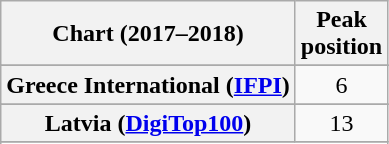<table class="wikitable sortable plainrowheaders" style="text-align:center">
<tr>
<th scope="col">Chart (2017–2018)</th>
<th scope="col">Peak<br> position</th>
</tr>
<tr>
</tr>
<tr>
</tr>
<tr>
</tr>
<tr>
</tr>
<tr>
</tr>
<tr>
</tr>
<tr>
</tr>
<tr>
<th scope="row">Greece International (<a href='#'>IFPI</a>)</th>
<td>6</td>
</tr>
<tr>
</tr>
<tr>
</tr>
<tr>
<th scope="row">Latvia (<a href='#'>DigiTop100</a>)</th>
<td>13</td>
</tr>
<tr>
</tr>
<tr>
</tr>
<tr>
</tr>
<tr>
</tr>
<tr>
</tr>
<tr>
</tr>
<tr>
</tr>
<tr>
</tr>
<tr>
</tr>
<tr>
</tr>
<tr>
</tr>
<tr>
</tr>
</table>
